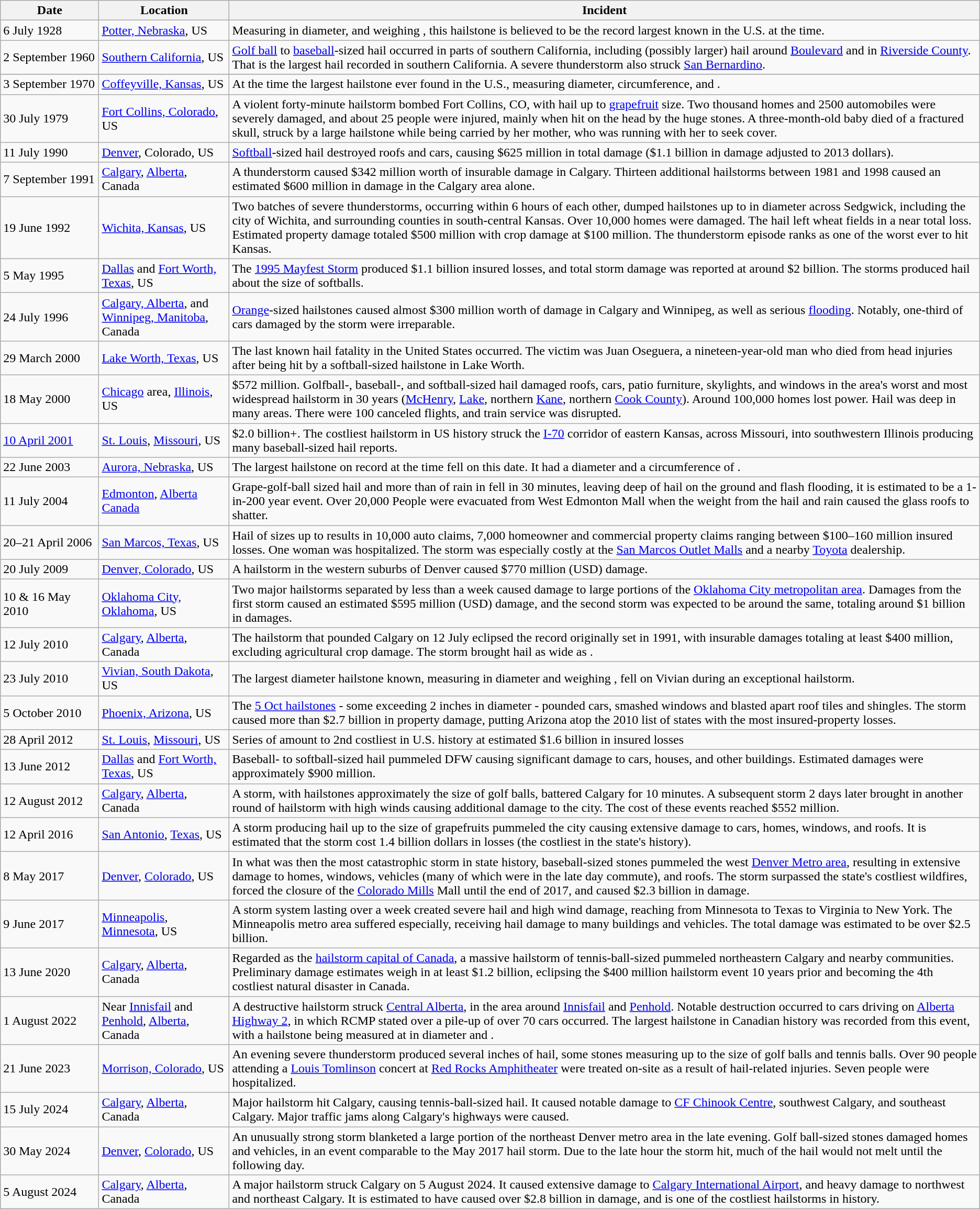<table class="wikitable">
<tr>
<th>Date</th>
<th>Location</th>
<th>Incident</th>
</tr>
<tr>
<td>6 July 1928</td>
<td><a href='#'>Potter, Nebraska</a>, US</td>
<td>Measuring  in diameter, and weighing , this hailstone is believed to be the record largest known in the U.S. at the time.</td>
</tr>
<tr>
<td>2 September 1960</td>
<td><a href='#'>Southern California</a>, US</td>
<td><a href='#'>Golf ball</a> to <a href='#'>baseball</a>-sized hail occurred in parts of southern California, including  (possibly larger) hail around <a href='#'>Boulevard</a> and in <a href='#'>Riverside County</a>. That is the largest hail recorded in southern California. A severe thunderstorm also struck <a href='#'>San Bernardino</a>.</td>
</tr>
<tr>
</tr>
<tr>
<td>3 September 1970</td>
<td><a href='#'>Coffeyville, Kansas</a>, US</td>
<td>At the time the largest hailstone ever found in the U.S., measuring  diameter,  circumference, and .</td>
</tr>
<tr>
<td>30 July 1979</td>
<td><a href='#'>Fort Collins, Colorado</a>, US</td>
<td>A violent forty-minute hailstorm bombed Fort Collins, CO, with hail up to <a href='#'>grapefruit</a> size. Two thousand homes and 2500 automobiles were severely damaged, and about 25 people were injured, mainly when hit on the head by the huge stones. A three-month-old baby died of a fractured skull, struck by a large hailstone while being carried by her mother, who was running with her to seek cover.</td>
</tr>
<tr>
<td>11 July 1990</td>
<td><a href='#'>Denver</a>, Colorado, US</td>
<td><a href='#'>Softball</a>-sized hail destroyed roofs and cars, causing $625 million in total damage ($1.1 billion in damage adjusted to 2013 dollars).</td>
</tr>
<tr>
<td>7 September 1991</td>
<td><a href='#'>Calgary</a>, <a href='#'>Alberta</a>, Canada</td>
<td>A thunderstorm caused $342 million worth of insurable damage in Calgary. Thirteen additional hailstorms between 1981 and 1998 caused an estimated $600 million in damage in the Calgary area alone.</td>
</tr>
<tr>
<td>19 June 1992</td>
<td><a href='#'>Wichita, Kansas</a>, US</td>
<td>Two batches of severe thunderstorms, occurring within 6 hours of each other, dumped hailstones up to  in diameter across Sedgwick, including the city of Wichita, and surrounding counties in south-central Kansas. Over 10,000 homes were damaged. The hail left wheat fields in a near total loss. Estimated property damage totaled $500 million with crop damage at $100 million. The thunderstorm episode ranks as one of the worst ever to hit Kansas.</td>
</tr>
<tr>
<td>5 May 1995</td>
<td><a href='#'>Dallas</a> and <a href='#'>Fort Worth, Texas</a>, US</td>
<td>The <a href='#'>1995 Mayfest Storm</a> produced $1.1 billion insured losses, and total storm damage was reported at around $2 billion.  The storms produced hail about the size of softballs.</td>
</tr>
<tr>
<td>24 July 1996</td>
<td><a href='#'>Calgary, Alberta</a>, and <a href='#'>Winnipeg, Manitoba</a>, Canada</td>
<td><a href='#'>Orange</a>-sized hailstones caused almost $300 million worth of damage in Calgary and Winnipeg, as well as serious <a href='#'>flooding</a>. Notably, one-third of cars damaged by the storm were irreparable.</td>
</tr>
<tr>
<td>29 March 2000</td>
<td><a href='#'>Lake Worth, Texas</a>, US</td>
<td>The last known hail fatality in the United States occurred. The victim was Juan Oseguera, a nineteen-year-old man who died from head injuries after being hit by a softball-sized hailstone in Lake Worth.</td>
</tr>
<tr>
<td>18 May 2000</td>
<td><a href='#'>Chicago</a> area, <a href='#'>Illinois</a>, US</td>
<td>$572 million. Golfball-, baseball-, and softball-sized hail damaged roofs, cars, patio furniture, skylights, and windows in the area's worst and most widespread hailstorm in 30 years (<a href='#'>McHenry</a>, <a href='#'>Lake</a>, northern <a href='#'>Kane</a>, northern <a href='#'>Cook County</a>). Around 100,000 homes lost power. Hail was  deep in many areas. There were 100 canceled flights, and train service was disrupted.</td>
</tr>
<tr>
<td><a href='#'>10 April 2001</a></td>
<td><a href='#'>St. Louis</a>, <a href='#'>Missouri</a>, US</td>
<td>$2.0 billion+. The costliest hailstorm in US history struck the <a href='#'>I-70</a> corridor of eastern Kansas, across Missouri, into southwestern Illinois producing many baseball-sized hail reports.</td>
</tr>
<tr>
<td>22 June 2003</td>
<td><a href='#'>Aurora, Nebraska</a>, US</td>
<td>The largest hailstone on record at the time fell on this date. It had a  diameter and a circumference of .</td>
</tr>
<tr>
<td>11 July 2004</td>
<td><a href='#'>Edmonton</a>, <a href='#'>Alberta</a> <a href='#'>Canada</a></td>
<td>Grape-golf-ball sized hail and more than  of rain in fell in 30 minutes, leaving  deep of hail on the ground and flash flooding, it is estimated to be a 1-in-200 year event. Over 20,000 People were evacuated from West Edmonton Mall when the weight from the hail and rain caused the glass roofs to shatter.</td>
</tr>
<tr>
<td>20–21 April 2006</td>
<td><a href='#'>San Marcos, Texas</a>, US</td>
<td>Hail of sizes up to  results in 10,000 auto claims, 7,000 homeowner and commercial property claims ranging between $100–160 million insured losses. One woman was hospitalized. The storm was especially costly at the <a href='#'>San Marcos Outlet Malls</a> and a nearby <a href='#'>Toyota</a> dealership.</td>
</tr>
<tr>
<td>20 July 2009</td>
<td><a href='#'>Denver, Colorado</a>, US</td>
<td>A hailstorm in the western suburbs of Denver caused $770 million (USD) damage.</td>
</tr>
<tr>
<td>10 & 16 May 2010</td>
<td><a href='#'>Oklahoma City, Oklahoma</a>, US</td>
<td>Two major hailstorms separated by less than a week caused damage to large portions of the <a href='#'>Oklahoma City metropolitan area</a>. Damages from the first storm caused an estimated $595 million (USD) damage, and the second storm was expected to be around the same, totaling around $1 billion in damages.</td>
</tr>
<tr>
<td>12 July 2010</td>
<td><a href='#'>Calgary</a>, <a href='#'>Alberta</a>, Canada</td>
<td>The hailstorm that pounded Calgary on 12 July eclipsed the record originally set in 1991, with insurable damages totaling at least $400 million, excluding agricultural crop damage. The storm brought hail as wide as .</td>
</tr>
<tr>
<td>23 July 2010</td>
<td><a href='#'>Vivian, South Dakota</a>, US</td>
<td>The largest diameter hailstone known, measuring  in diameter and weighing , fell on Vivian during an exceptional hailstorm.</td>
</tr>
<tr>
<td>5 October 2010</td>
<td><a href='#'>Phoenix, Arizona</a>, US</td>
<td>The <a href='#'>5 Oct hailstones</a> - some exceeding 2 inches in diameter - pounded cars, smashed windows and blasted apart roof tiles and shingles. The storm caused more than $2.7 billion in property damage, putting Arizona atop the 2010 list of states with the most insured-property losses.</td>
</tr>
<tr>
<td>28 April 2012</td>
<td><a href='#'>St. Louis</a>, <a href='#'>Missouri</a>, US</td>
<td>Series of  amount to 2nd costliest in U.S. history at estimated $1.6 billion in insured losses</td>
</tr>
<tr>
<td>13 June 2012</td>
<td><a href='#'>Dallas</a> and <a href='#'>Fort Worth, Texas</a>, US</td>
<td>Baseball- to softball-sized hail pummeled DFW causing significant damage to cars, houses, and other buildings. Estimated damages were approximately $900 million.</td>
</tr>
<tr>
<td>12 August 2012</td>
<td><a href='#'>Calgary</a>, <a href='#'>Alberta</a>, Canada</td>
<td>A storm, with hailstones approximately the size of golf balls, battered Calgary for 10 minutes. A subsequent storm 2 days later brought in another round of hailstorm with high winds causing additional damage to the city. The cost of these events reached $552 million.</td>
</tr>
<tr>
<td>12 April 2016</td>
<td><a href='#'>San Antonio</a>, <a href='#'>Texas</a>, US</td>
<td>A storm producing hail up to the size of grapefruits pummeled the city causing extensive damage to cars, homes, windows, and roofs. It is estimated that the storm cost 1.4 billion dollars in losses (the costliest in the state's history).</td>
</tr>
<tr>
<td>8 May 2017</td>
<td><a href='#'>Denver</a>, <a href='#'>Colorado</a>, US</td>
<td>In what was then the most catastrophic storm in state history, baseball-sized stones pummeled the west <a href='#'>Denver Metro area</a>, resulting in extensive damage to homes, windows, vehicles (many of which were in the late day commute), and roofs. The storm surpassed the state's costliest wildfires, forced the closure of the <a href='#'>Colorado Mills</a> Mall until the end of 2017, and caused $2.3 billion in damage.</td>
</tr>
<tr>
<td>9 June 2017</td>
<td><a href='#'>Minneapolis</a>, <a href='#'>Minnesota</a>, US</td>
<td>A storm system lasting over a week created severe hail and high wind damage, reaching from Minnesota to Texas to Virginia to New York. The Minneapolis metro area suffered especially, receiving hail damage to many buildings and vehicles. The total damage was estimated to be over $2.5 billion.</td>
</tr>
<tr>
<td>13 June 2020</td>
<td><a href='#'>Calgary</a>, <a href='#'>Alberta</a>, Canada</td>
<td>Regarded as the <a href='#'>hailstorm capital of Canada</a>, a massive hailstorm of tennis-ball-sized pummeled northeastern Calgary and nearby communities. Preliminary damage estimates weigh in at least $1.2 billion, eclipsing the $400 million hailstorm event 10 years prior and becoming the 4th costliest natural disaster in Canada.</td>
</tr>
<tr>
<td>1 August 2022</td>
<td>Near <a href='#'>Innisfail</a> and <a href='#'>Penhold</a>, <a href='#'>Alberta</a>, Canada</td>
<td>A destructive hailstorm struck <a href='#'>Central Alberta</a>, in the area around <a href='#'>Innisfail</a> and <a href='#'>Penhold</a>. Notable destruction occurred to cars driving on <a href='#'>Alberta Highway 2</a>, in which RCMP stated over a pile-up of over 70 cars occurred. The largest hailstone in Canadian history was recorded from this event, with a hailstone being measured at  in diameter and .</td>
</tr>
<tr>
<td>21 June 2023</td>
<td><a href='#'>Morrison, Colorado</a>, US</td>
<td>An evening severe thunderstorm produced several inches of hail, some stones measuring up to the size of golf balls and tennis balls. Over 90 people attending a <a href='#'>Louis Tomlinson</a> concert at <a href='#'>Red Rocks Amphitheater</a> were treated on-site as a result of hail-related injuries. Seven people were hospitalized.</td>
</tr>
<tr>
<td>15 July 2024</td>
<td><a href='#'>Calgary</a>, <a href='#'>Alberta</a>, Canada</td>
<td>Major hailstorm hit Calgary, causing tennis-ball-sized hail. It caused notable damage to <a href='#'>CF Chinook Centre</a>, southwest Calgary, and southeast Calgary. Major traffic jams along Calgary's highways were caused.</td>
</tr>
<tr>
<td>30 May 2024</td>
<td><a href='#'>Denver</a>, <a href='#'>Colorado</a>, US</td>
<td>An unusually strong storm blanketed a large portion of the northeast Denver metro area in the late evening. Golf ball-sized stones damaged homes and vehicles, in an event comparable to the May 2017 hail storm. Due to the late hour the storm hit, much of the hail would not melt until the following day.</td>
</tr>
<tr>
<td>5 August 2024</td>
<td><a href='#'>Calgary</a>, <a href='#'>Alberta</a>, Canada</td>
<td>A major hailstorm struck Calgary on 5 August 2024. It caused extensive damage to <a href='#'>Calgary International Airport</a>, and heavy damage to northwest and northeast Calgary. It is estimated to have caused over $2.8 billion in damage, and is one of the costliest hailstorms in history.</td>
</tr>
</table>
